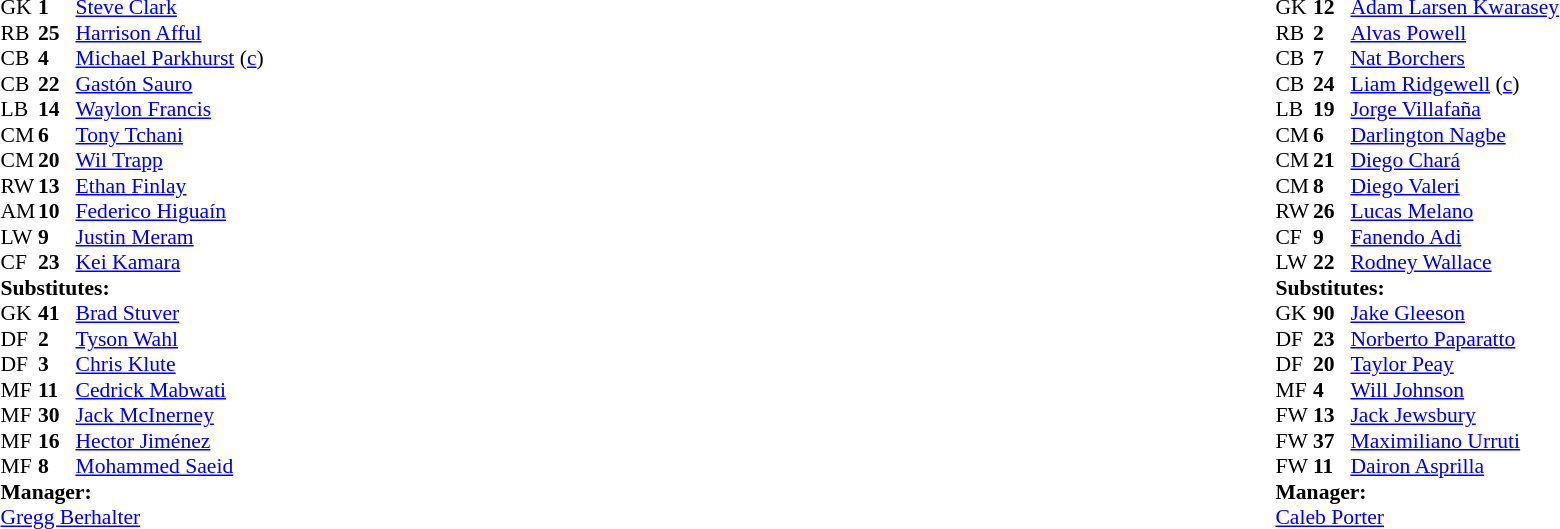<table style="width:100%;">
<tr>
<td style="vertical-align:top; width:50%;"><br><table style="font-size: 90%" cellspacing="0" cellpadding="0">
<tr>
<th width="25"></th>
<th width="25"></th>
</tr>
<tr>
<td>GK</td>
<td><strong>1</strong></td>
<td> <a href='#'>Steve Clark</a></td>
</tr>
<tr>
<td>RB</td>
<td><strong>25</strong></td>
<td> <a href='#'>Harrison Afful</a></td>
<td></td>
</tr>
<tr>
<td>CB</td>
<td><strong>4</strong></td>
<td> <a href='#'>Michael Parkhurst</a> (<a href='#'>c</a>)</td>
</tr>
<tr>
<td>CB</td>
<td><strong>22</strong></td>
<td> <a href='#'>Gastón Sauro</a></td>
</tr>
<tr>
<td>LB</td>
<td><strong>14</strong></td>
<td> <a href='#'>Waylon Francis</a></td>
</tr>
<tr>
<td>CM</td>
<td><strong>6</strong></td>
<td> <a href='#'>Tony Tchani</a></td>
<td></td>
<td></td>
</tr>
<tr>
<td>CM</td>
<td><strong>20</strong></td>
<td> <a href='#'>Wil Trapp</a></td>
</tr>
<tr>
<td>RW</td>
<td><strong>13</strong></td>
<td> <a href='#'>Ethan Finlay</a></td>
<td></td>
<td></td>
</tr>
<tr>
<td>AM</td>
<td><strong>10</strong></td>
<td> <a href='#'>Federico Higuaín</a></td>
</tr>
<tr>
<td>LW</td>
<td><strong>9</strong></td>
<td> <a href='#'>Justin Meram</a></td>
<td></td>
<td></td>
</tr>
<tr>
<td>CF</td>
<td><strong>23</strong></td>
<td> <a href='#'>Kei Kamara</a></td>
</tr>
<tr>
<td colspan=3><strong>Substitutes:</strong></td>
</tr>
<tr>
<td>GK</td>
<td><strong>41</strong></td>
<td> <a href='#'>Brad Stuver</a></td>
</tr>
<tr>
<td>DF</td>
<td><strong>2</strong></td>
<td> <a href='#'>Tyson Wahl</a></td>
</tr>
<tr>
<td>DF</td>
<td><strong>3</strong></td>
<td> <a href='#'>Chris Klute</a></td>
</tr>
<tr>
<td>MF</td>
<td><strong>11</strong></td>
<td> <a href='#'>Cedrick Mabwati</a></td>
<td></td>
<td></td>
</tr>
<tr>
<td>MF</td>
<td><strong>30</strong></td>
<td> <a href='#'>Jack McInerney</a></td>
<td></td>
<td></td>
</tr>
<tr>
<td>MF</td>
<td><strong>16</strong></td>
<td> <a href='#'>Hector Jiménez</a></td>
</tr>
<tr>
<td>MF</td>
<td><strong>8</strong></td>
<td> <a href='#'>Mohammed Saeid</a></td>
<td></td>
<td></td>
</tr>
<tr>
<td colspan=3><strong>Manager:</strong></td>
</tr>
<tr>
<td colspan=4> <a href='#'>Gregg Berhalter</a></td>
</tr>
</table>
</td>
<td valign="top" width="50%"><br><table style="font-size:90%;margin:auto" cellspacing="0" cellpadding="0">
<tr>
<th width=25></th>
<th width=25></th>
</tr>
<tr>
<td>GK</td>
<td><strong>12</strong></td>
<td> <a href='#'>Adam Larsen Kwarasey</a></td>
</tr>
<tr>
<td>RB</td>
<td><strong>2</strong></td>
<td> <a href='#'>Alvas Powell</a></td>
<td></td>
</tr>
<tr>
<td>CB</td>
<td><strong>7</strong></td>
<td> <a href='#'>Nat Borchers</a></td>
</tr>
<tr>
<td>CB</td>
<td><strong>24</strong></td>
<td> <a href='#'>Liam Ridgewell</a> (<a href='#'>c</a>)</td>
</tr>
<tr>
<td>LB</td>
<td><strong>19</strong></td>
<td> <a href='#'>Jorge Villafaña</a></td>
</tr>
<tr>
<td>CM</td>
<td><strong>6</strong></td>
<td> <a href='#'>Darlington Nagbe</a></td>
</tr>
<tr>
<td>CM</td>
<td><strong>21</strong></td>
<td> <a href='#'>Diego Chará</a></td>
</tr>
<tr>
<td>CM</td>
<td><strong>8</strong></td>
<td> <a href='#'>Diego Valeri</a></td>
<td></td>
</tr>
<tr>
<td>RW</td>
<td><strong>26</strong></td>
<td> <a href='#'>Lucas Melano</a></td>
<td></td>
<td></td>
</tr>
<tr>
<td>CF</td>
<td><strong>9</strong></td>
<td> <a href='#'>Fanendo Adi</a></td>
<td></td>
<td></td>
</tr>
<tr>
<td>LW</td>
<td><strong>22</strong></td>
<td> <a href='#'>Rodney Wallace</a></td>
<td></td>
<td></td>
</tr>
<tr>
<td colspan=3><strong>Substitutes:</strong></td>
</tr>
<tr>
<td>GK</td>
<td><strong>90</strong></td>
<td> <a href='#'>Jake Gleeson</a></td>
</tr>
<tr>
<td>DF</td>
<td><strong>23</strong></td>
<td> <a href='#'>Norberto Paparatto</a></td>
</tr>
<tr>
<td>DF</td>
<td><strong>20</strong></td>
<td> <a href='#'>Taylor Peay</a></td>
</tr>
<tr>
<td>MF</td>
<td><strong>4</strong></td>
<td> <a href='#'>Will Johnson</a></td>
</tr>
<tr>
<td>FW</td>
<td><strong>13</strong></td>
<td> <a href='#'>Jack Jewsbury</a></td>
<td></td>
<td></td>
</tr>
<tr>
<td>FW</td>
<td><strong>37</strong></td>
<td> <a href='#'>Maximiliano Urruti</a></td>
<td></td>
<td></td>
</tr>
<tr>
<td>FW</td>
<td><strong>11</strong></td>
<td> <a href='#'>Dairon Asprilla</a></td>
<td></td>
<td></td>
</tr>
<tr>
<td colspan=3><strong>Manager:</strong></td>
</tr>
<tr>
<td colspan=4> <a href='#'>Caleb Porter</a></td>
</tr>
</table>
</td>
</tr>
</table>
